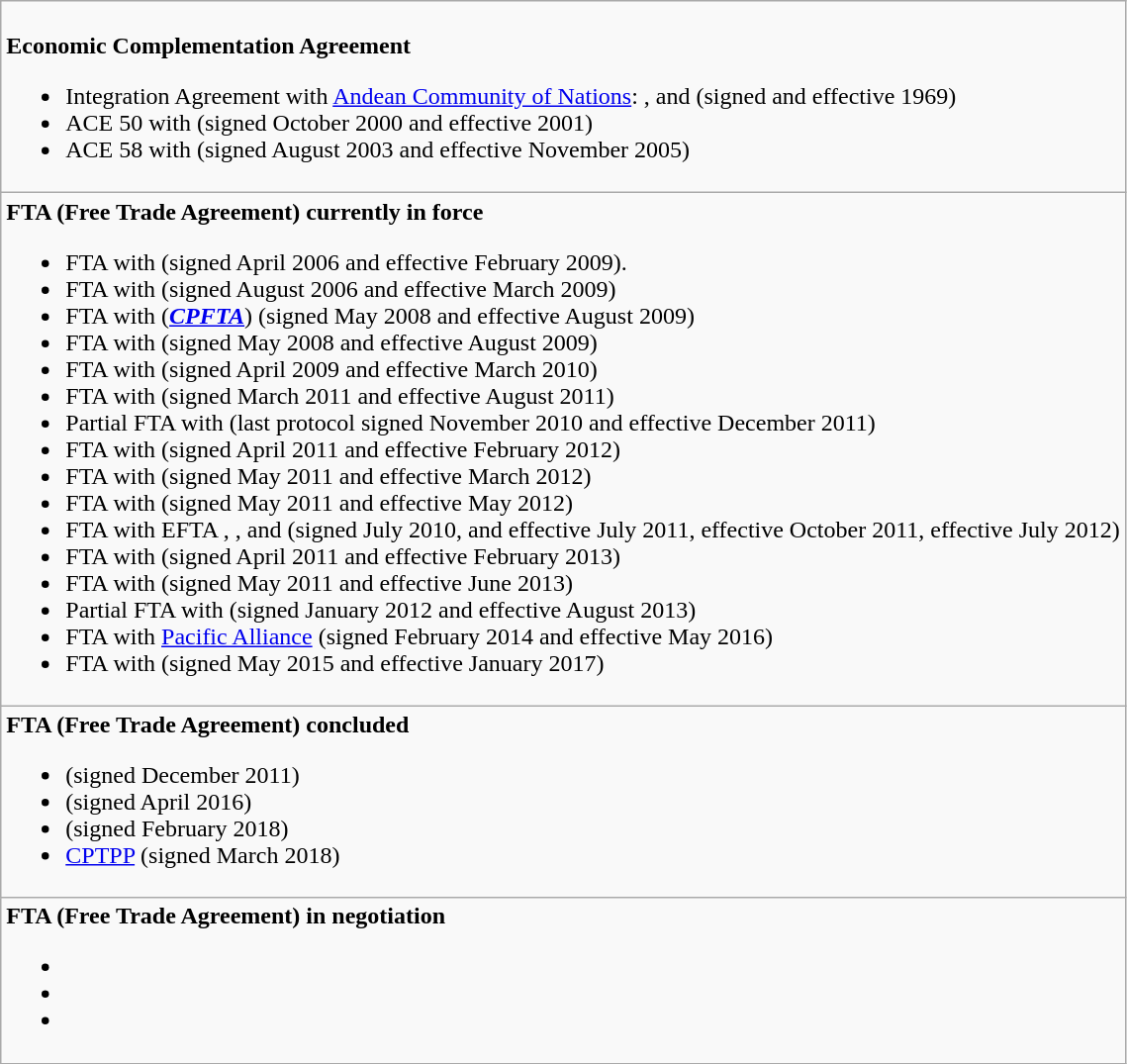<table class="wikitable" align="center ">
<tr>
<td><br><strong> Economic Complementation Agreement </strong><ul><li>Integration Agreement with <a href='#'>Andean Community of Nations</a>: ,  and  (signed and effective 1969)</li><li>ACE 50 with  (signed October 2000 and effective 2001)</li><li>ACE 58 with  (signed August 2003 and effective November 2005)</li></ul></td>
</tr>
<tr>
<td><strong> FTA (Free Trade Agreement) currently in force </strong><br><ul><li>FTA with  (signed April 2006 and effective February 2009).</li><li>FTA with  (signed August 2006 and effective March 2009)</li><li>FTA with (<strong><em><a href='#'>CPFTA</a></em></strong>) (signed May 2008 and effective August 2009)</li><li>FTA with  (signed May 2008 and effective August 2009)</li><li>FTA with  (signed April 2009 and effective March 2010)</li><li>FTA with  (signed March 2011 and effective August 2011)</li><li>Partial FTA with  (last protocol signed November 2010 and effective December 2011)</li><li>FTA with  (signed April 2011 and effective February 2012)</li><li>FTA with  (signed May 2011 and effective March 2012)</li><li>FTA with  (signed May 2011 and effective May 2012)</li><li>FTA with EFTA , ,  and  (signed July 2010,  and  effective July 2011,  effective October 2011,  effective July 2012)</li><li>FTA with  (signed April 2011 and effective February 2013)</li><li>FTA with  (signed May 2011 and effective June 2013)</li><li>Partial FTA with  (signed January 2012 and effective August 2013)</li><li>FTA with <a href='#'>Pacific Alliance</a> (signed February 2014 and effective May 2016)</li><li>FTA with  (signed May 2015 and effective January 2017)</li></ul></td>
</tr>
<tr>
<td><strong> FTA (Free Trade Agreement) concluded </strong><br><ul><li> (signed December 2011)</li><li> (signed April 2016)</li><li> (signed February 2018)</li><li><a href='#'>CPTPP</a> (signed March 2018)</li></ul></td>
</tr>
<tr>
<td><strong> FTA (Free Trade Agreement) in negotiation </strong><br><ul><li></li><li></li><li></li></ul></td>
</tr>
</table>
